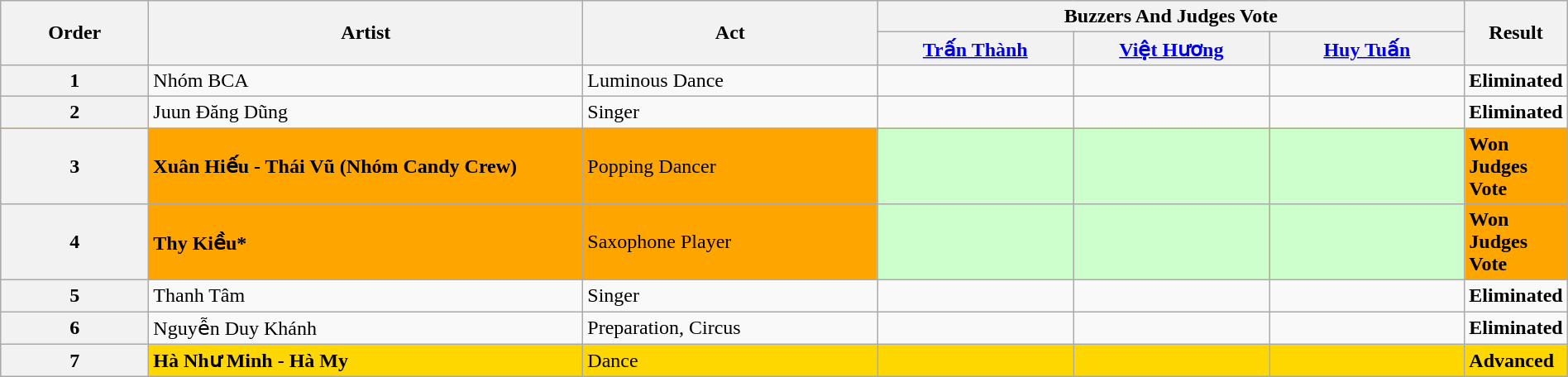<table class="wikitable sortable" style="width:100%;">
<tr>
<th align=center rowspan=2 width=10%>Order</th>
<th rowspan=2 width=30%>Artist</th>
<th rowspan=2 width=20%>Act</th>
<th colspan=3 width=40%>Buzzers And Judges Vote</th>
<th rowspan=2 width=20%>Result</th>
</tr>
<tr>
<th width=80><a href='#'>Trấn Thành</a></th>
<th width=80><a href='#'>Việt Hương</a></th>
<th width=80><a href='#'>Huy Tuấn</a></th>
</tr>
<tr>
<th>1</th>
<td>Nhóm BCA</td>
<td>Luminous Dance</td>
<td></td>
<td></td>
<td></td>
<td><strong>Eliminated</strong></td>
</tr>
<tr>
<th>2</th>
<td>Juun Đăng Dũng</td>
<td>Singer</td>
<td></td>
<td></td>
<td></td>
<td><strong>Eliminated</strong></td>
</tr>
<tr bgcolor="orange">
<th>3</th>
<td><strong>Xuân Hiếu - Thái Vũ (Nhóm Candy Crew)</strong></td>
<td>Popping Dancer</td>
<td align=center bgcolor="#cfc"></td>
<td align=center bgcolor="#cfc"></td>
<td align=center bgcolor="#cfc"></td>
<td><strong>Won Judges Vote</strong></td>
</tr>
<tr bgcolor=orange>
<th>4</th>
<td><strong>Thy Kiều*</strong></td>
<td>Saxophone Player</td>
<td align=center bgcolor="#cfc"></td>
<td align=center bgcolor="#cfc"></td>
<td align=center bgcolor="#cfc"></td>
<td><strong>Won Judges Vote</strong></td>
</tr>
<tr>
<th>5</th>
<td>Thanh Tâm</td>
<td>Singer</td>
<td></td>
<td></td>
<td></td>
<td><strong>Eliminated</strong></td>
</tr>
<tr>
<th>6</th>
<td>Nguyễn Duy Khánh</td>
<td>Preparation, Circus</td>
<td></td>
<td></td>
<td></td>
<td><strong>Eliminated</strong></td>
</tr>
<tr bgcolor="gold">
<th>7</th>
<td><strong>Hà Như Minh - Hà My</strong></td>
<td>Dance</td>
<td></td>
<td></td>
<td></td>
<td><strong>Advanced</strong></td>
</tr>
</table>
